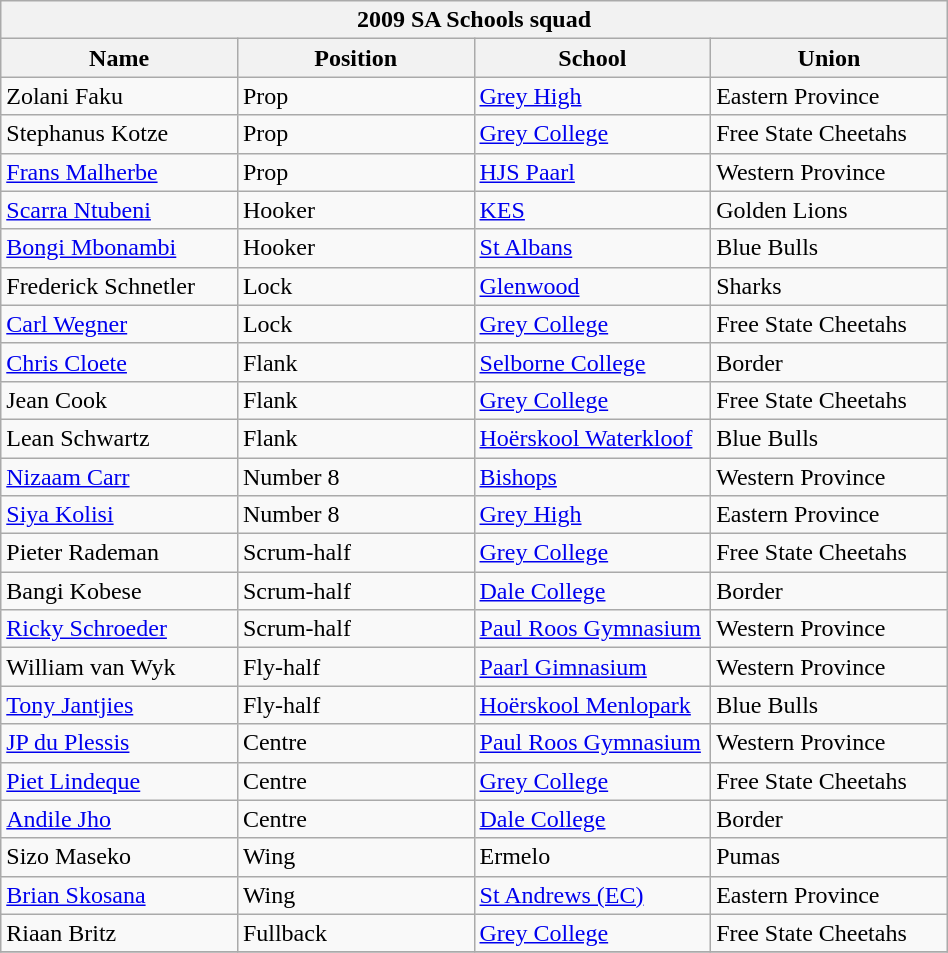<table class="wikitable" style="text-align:left; width:50%">
<tr>
<th colspan="100%">2009 SA Schools squad</th>
</tr>
<tr>
<th style="width:25%;">Name</th>
<th style="width:25%;">Position</th>
<th style="width:25%;">School</th>
<th style="width:25%;">Union</th>
</tr>
<tr>
<td>Zolani Faku</td>
<td>Prop</td>
<td><a href='#'>Grey High</a></td>
<td>Eastern Province</td>
</tr>
<tr>
<td>Stephanus Kotze</td>
<td>Prop</td>
<td><a href='#'>Grey College</a></td>
<td>Free State Cheetahs</td>
</tr>
<tr>
<td><a href='#'>Frans Malherbe</a></td>
<td>Prop</td>
<td><a href='#'>HJS Paarl</a></td>
<td>Western Province</td>
</tr>
<tr>
<td><a href='#'>Scarra Ntubeni</a></td>
<td>Hooker</td>
<td><a href='#'>KES</a></td>
<td>Golden Lions</td>
</tr>
<tr>
<td><a href='#'>Bongi Mbonambi</a></td>
<td>Hooker</td>
<td><a href='#'>St Albans</a></td>
<td>Blue Bulls</td>
</tr>
<tr>
<td>Frederick Schnetler</td>
<td>Lock</td>
<td><a href='#'>Glenwood</a></td>
<td>Sharks</td>
</tr>
<tr>
<td><a href='#'>Carl Wegner</a></td>
<td>Lock</td>
<td><a href='#'>Grey College</a></td>
<td>Free State Cheetahs</td>
</tr>
<tr>
<td><a href='#'>Chris Cloete</a></td>
<td>Flank</td>
<td><a href='#'>Selborne College</a></td>
<td>Border</td>
</tr>
<tr>
<td>Jean Cook</td>
<td>Flank</td>
<td><a href='#'>Grey College</a></td>
<td>Free State Cheetahs</td>
</tr>
<tr>
<td>Lean Schwartz</td>
<td>Flank</td>
<td><a href='#'>Hoërskool Waterkloof</a></td>
<td>Blue Bulls</td>
</tr>
<tr>
<td><a href='#'>Nizaam Carr</a></td>
<td>Number 8</td>
<td><a href='#'>Bishops</a></td>
<td>Western Province</td>
</tr>
<tr>
<td><a href='#'>Siya Kolisi</a></td>
<td>Number 8</td>
<td><a href='#'>Grey High</a></td>
<td>Eastern Province</td>
</tr>
<tr>
<td>Pieter Rademan</td>
<td>Scrum-half</td>
<td><a href='#'>Grey College</a></td>
<td>Free State Cheetahs</td>
</tr>
<tr>
<td>Bangi Kobese</td>
<td>Scrum-half</td>
<td><a href='#'>Dale College</a></td>
<td>Border</td>
</tr>
<tr>
<td><a href='#'>Ricky Schroeder</a></td>
<td>Scrum-half</td>
<td><a href='#'>Paul Roos Gymnasium</a></td>
<td>Western Province</td>
</tr>
<tr>
<td>William van Wyk</td>
<td>Fly-half</td>
<td><a href='#'>Paarl Gimnasium</a></td>
<td>Western Province</td>
</tr>
<tr>
<td><a href='#'>Tony Jantjies</a></td>
<td>Fly-half</td>
<td><a href='#'>Hoërskool Menlopark</a></td>
<td>Blue Bulls</td>
</tr>
<tr>
<td><a href='#'>JP du Plessis</a></td>
<td>Centre</td>
<td><a href='#'>Paul Roos Gymnasium</a></td>
<td>Western Province</td>
</tr>
<tr>
<td><a href='#'>Piet Lindeque</a></td>
<td>Centre</td>
<td><a href='#'>Grey College</a></td>
<td>Free State Cheetahs</td>
</tr>
<tr>
<td><a href='#'>Andile Jho</a></td>
<td>Centre</td>
<td><a href='#'>Dale College</a></td>
<td>Border</td>
</tr>
<tr>
<td>Sizo Maseko</td>
<td>Wing</td>
<td>Ermelo</td>
<td>Pumas</td>
</tr>
<tr>
<td><a href='#'>Brian Skosana</a></td>
<td>Wing</td>
<td><a href='#'>St Andrews (EC)</a></td>
<td>Eastern Province</td>
</tr>
<tr>
<td>Riaan Britz</td>
<td>Fullback</td>
<td><a href='#'>Grey College</a></td>
<td>Free State Cheetahs</td>
</tr>
<tr>
</tr>
</table>
